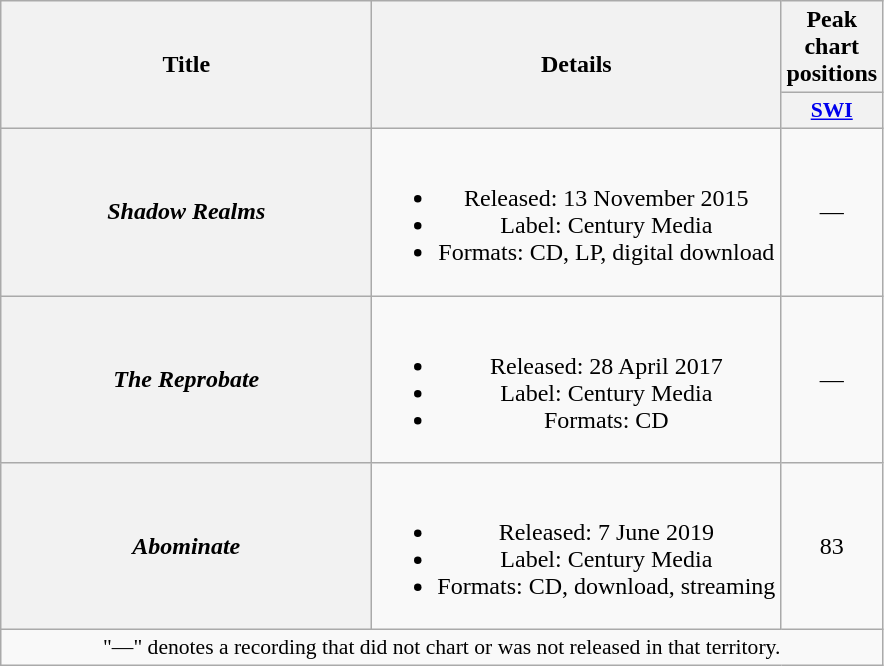<table class="wikitable plainrowheaders" style="text-align:center;">
<tr>
<th scope="col" rowspan="2" style="width:15em;">Title</th>
<th scope="col" rowspan="2">Details</th>
<th scope="col" colspan="1">Peak chart positions</th>
</tr>
<tr>
<th scope="col" style="width:3em;font-size:90%;"><a href='#'>SWI</a><br></th>
</tr>
<tr>
<th scope="row"><em>Shadow Realms</em></th>
<td><br><ul><li>Released: 13 November 2015</li><li>Label: Century Media</li><li>Formats: CD, LP, digital download</li></ul></td>
<td>—</td>
</tr>
<tr>
<th scope="row"><em>The Reprobate</em></th>
<td><br><ul><li>Released: 28 April 2017</li><li>Label: Century Media</li><li>Formats: CD</li></ul></td>
<td>—</td>
</tr>
<tr>
<th scope="row"><em>Abominate</em></th>
<td><br><ul><li>Released: 7 June 2019</li><li>Label: Century Media</li><li>Formats: CD, download, streaming</li></ul></td>
<td>83</td>
</tr>
<tr>
<td colspan="10" style="font-size:90%">"—" denotes a recording that did not chart or was not released in that territory.</td>
</tr>
</table>
